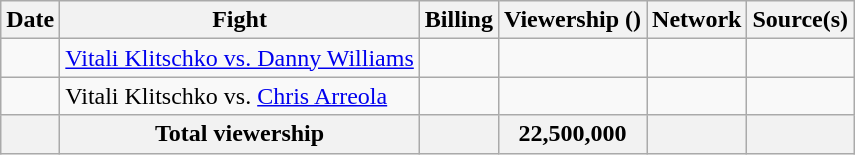<table class="wikitable sortable">
<tr>
<th>Date</th>
<th>Fight</th>
<th>Billing</th>
<th>Viewership ()</th>
<th>Network</th>
<th>Source(s)</th>
</tr>
<tr>
<td align=center></td>
<td><a href='#'>Vitali Klitschko vs. Danny Williams</a></td>
<td></td>
<td></td>
<td></td>
<td></td>
</tr>
<tr>
<td></td>
<td>Vitali Klitschko vs. <a href='#'>Chris Arreola</a></td>
<td></td>
<td></td>
<td></td>
<td></td>
</tr>
<tr>
<th></th>
<th>Total viewership</th>
<th></th>
<th>22,500,000</th>
<th></th>
<th></th>
</tr>
</table>
